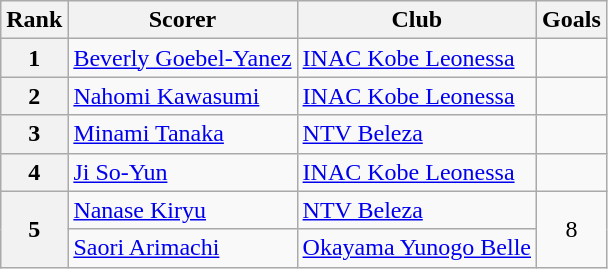<table class="wikitable">
<tr>
<th>Rank</th>
<th>Scorer</th>
<th>Club</th>
<th>Goals</th>
</tr>
<tr>
<th>1</th>
<td> <a href='#'>Beverly Goebel-Yanez</a></td>
<td><a href='#'>INAC Kobe Leonessa</a></td>
<td></td>
</tr>
<tr>
<th>2</th>
<td> <a href='#'>Nahomi Kawasumi</a></td>
<td><a href='#'>INAC Kobe Leonessa</a></td>
<td></td>
</tr>
<tr>
<th>3</th>
<td> <a href='#'>Minami Tanaka</a></td>
<td><a href='#'>NTV Beleza</a></td>
<td></td>
</tr>
<tr>
<th>4</th>
<td> <a href='#'>Ji So-Yun</a></td>
<td><a href='#'>INAC Kobe Leonessa</a></td>
<td></td>
</tr>
<tr>
<th rowspan=2>5</th>
<td> <a href='#'>Nanase Kiryu</a></td>
<td><a href='#'>NTV Beleza</a></td>
<td rowspan=2 style="text-align:center;">8</td>
</tr>
<tr>
<td> <a href='#'>Saori Arimachi</a></td>
<td><a href='#'>Okayama Yunogo Belle</a></td>
</tr>
</table>
